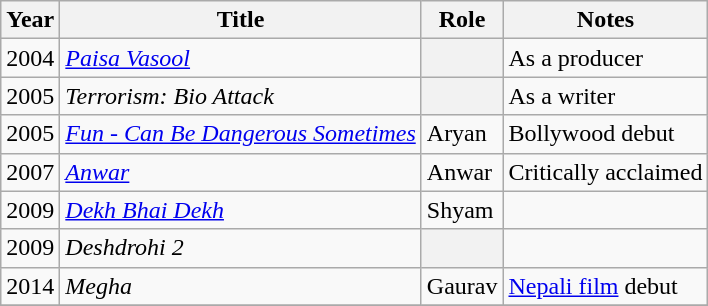<table class="wikitable sortable">
<tr>
<th>Year</th>
<th>Title</th>
<th>Role</th>
<th>Notes</th>
</tr>
<tr>
<td>2004</td>
<td><em><a href='#'>Paisa Vasool</a></em></td>
<th></th>
<td>As a producer</td>
</tr>
<tr>
<td>2005</td>
<td><em>Terrorism: Bio Attack</em></td>
<th></th>
<td>As a writer</td>
</tr>
<tr>
<td>2005</td>
<td><em><a href='#'>Fun - Can Be Dangerous Sometimes</a></em></td>
<td>Aryan</td>
<td>Bollywood debut</td>
</tr>
<tr>
<td>2007</td>
<td><em><a href='#'>Anwar</a></em></td>
<td>Anwar</td>
<td>Critically acclaimed</td>
</tr>
<tr>
<td>2009</td>
<td><em><a href='#'>Dekh Bhai Dekh</a></em></td>
<td>Shyam</td>
<td></td>
</tr>
<tr>
<td>2009</td>
<td><em>Deshdrohi 2</em></td>
<th></th>
<td></td>
</tr>
<tr>
<td>2014</td>
<td><em>Megha</em></td>
<td>Gaurav</td>
<td><a href='#'>Nepali film</a> debut</td>
</tr>
<tr>
</tr>
</table>
